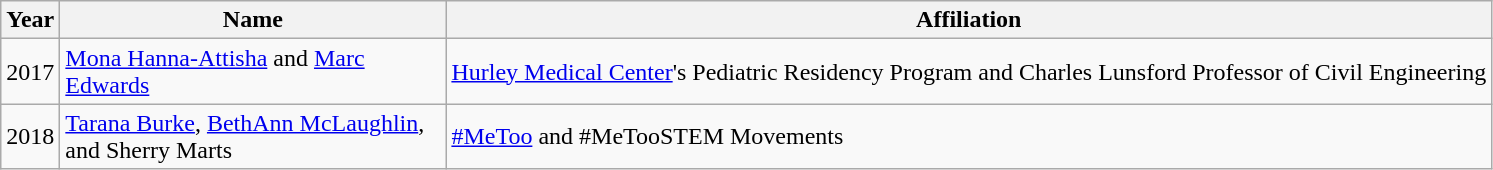<table class="wikitable">
<tr>
<th>Year</th>
<th width="250pt">Name</th>
<th>Affiliation</th>
</tr>
<tr>
<td>2017</td>
<td><a href='#'>Mona Hanna-Attisha</a> and <a href='#'>Marc Edwards</a></td>
<td><a href='#'>Hurley Medical Center</a>'s Pediatric Residency Program and Charles Lunsford Professor of Civil Engineering</td>
</tr>
<tr>
<td>2018</td>
<td><a href='#'>Tarana Burke</a>, <a href='#'>BethAnn McLaughlin</a>, and Sherry Marts</td>
<td><a href='#'>#MeToo</a> and #MeTooSTEM Movements</td>
</tr>
</table>
